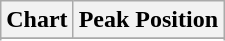<table class="wikitable">
<tr>
<th align="left">Chart</th>
<th align="left">Peak Position</th>
</tr>
<tr>
</tr>
<tr>
</tr>
<tr>
</tr>
</table>
